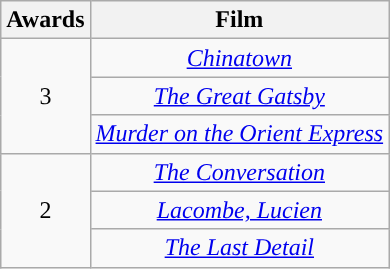<table class="wikitable" style="text-align:center;">
<tr>
<th style="background:">Awards</th>
<th style="background:">Film</th>
</tr>
<tr>
<td rowspan="3">3</td>
<td><em><a href='#'>Chinatown</a></em></td>
</tr>
<tr>
<td><em><a href='#'>The Great Gatsby</a></em></td>
</tr>
<tr>
<td><em><a href='#'>Murder on the Orient Express</a></em></td>
</tr>
<tr>
<td rowspan="3">2</td>
<td><em><a href='#'>The Conversation</a></em></td>
</tr>
<tr>
<td><em><a href='#'>Lacombe, Lucien</a></em></td>
</tr>
<tr>
<td><em><a href='#'>The Last Detail</a></em></td>
</tr>
</table>
